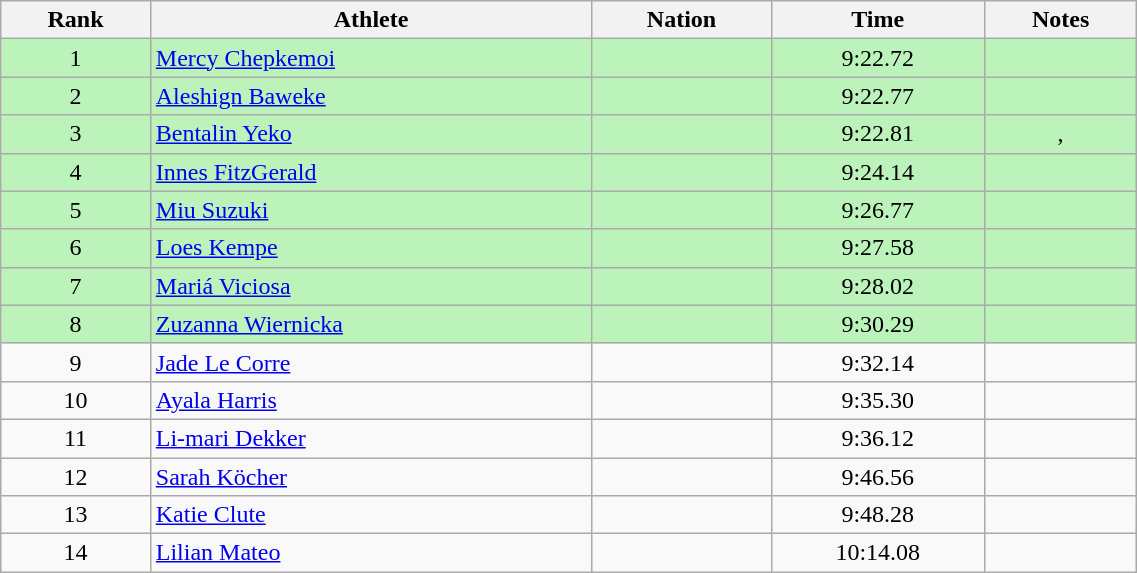<table class="wikitable sortable" style="text-align:center;width: 60%;">
<tr>
<th scope="col">Rank</th>
<th scope="col">Athlete</th>
<th scope="col">Nation</th>
<th scope="col">Time</th>
<th scope="col">Notes</th>
</tr>
<tr bgcolor=bbf3bb>
<td>1</td>
<td align=left><a href='#'>Mercy Chepkemoi</a></td>
<td align=left></td>
<td>9:22.72</td>
<td></td>
</tr>
<tr bgcolor=bbf3bb>
<td>2</td>
<td align=left><a href='#'>Aleshign Baweke</a></td>
<td align=left></td>
<td>9:22.77</td>
<td></td>
</tr>
<tr bgcolor=bbf3bb>
<td>3</td>
<td align=left><a href='#'>Bentalin Yeko</a></td>
<td align=left></td>
<td>9:22.81</td>
<td>, </td>
</tr>
<tr bgcolor=bbf3bb>
<td>4</td>
<td align=left><a href='#'>Innes FitzGerald</a></td>
<td align=left></td>
<td>9:24.14</td>
<td></td>
</tr>
<tr bgcolor=bbf3bb>
<td>5</td>
<td align=left><a href='#'>Miu Suzuki</a></td>
<td align=left></td>
<td>9:26.77</td>
<td></td>
</tr>
<tr bgcolor=bbf3bb>
<td>6</td>
<td align=left><a href='#'>Loes Kempe</a></td>
<td align=left></td>
<td>9:27.58</td>
<td></td>
</tr>
<tr bgcolor=bbf3bb>
<td>7</td>
<td align=left><a href='#'>Mariá Viciosa</a></td>
<td align=left></td>
<td>9:28.02</td>
<td></td>
</tr>
<tr bgcolor=bbf3bb>
<td>8</td>
<td align=left><a href='#'>Zuzanna Wiernicka</a></td>
<td align=left></td>
<td>9:30.29</td>
<td></td>
</tr>
<tr>
<td>9</td>
<td align=left><a href='#'>Jade Le Corre</a></td>
<td align=left></td>
<td>9:32.14</td>
<td></td>
</tr>
<tr>
<td>10</td>
<td align=left><a href='#'>Ayala Harris</a></td>
<td align=left></td>
<td>9:35.30</td>
<td></td>
</tr>
<tr>
<td>11</td>
<td align=left><a href='#'>Li-mari Dekker</a></td>
<td align=left></td>
<td>9:36.12</td>
<td></td>
</tr>
<tr>
<td>12</td>
<td align=left><a href='#'>Sarah Köcher</a></td>
<td align=left></td>
<td>9:46.56</td>
<td></td>
</tr>
<tr>
<td>13</td>
<td align=left><a href='#'>Katie Clute</a></td>
<td align=left></td>
<td>9:48.28</td>
<td></td>
</tr>
<tr>
<td>14</td>
<td align=left><a href='#'>Lilian Mateo</a></td>
<td align=left></td>
<td>10:14.08</td>
<td></td>
</tr>
</table>
